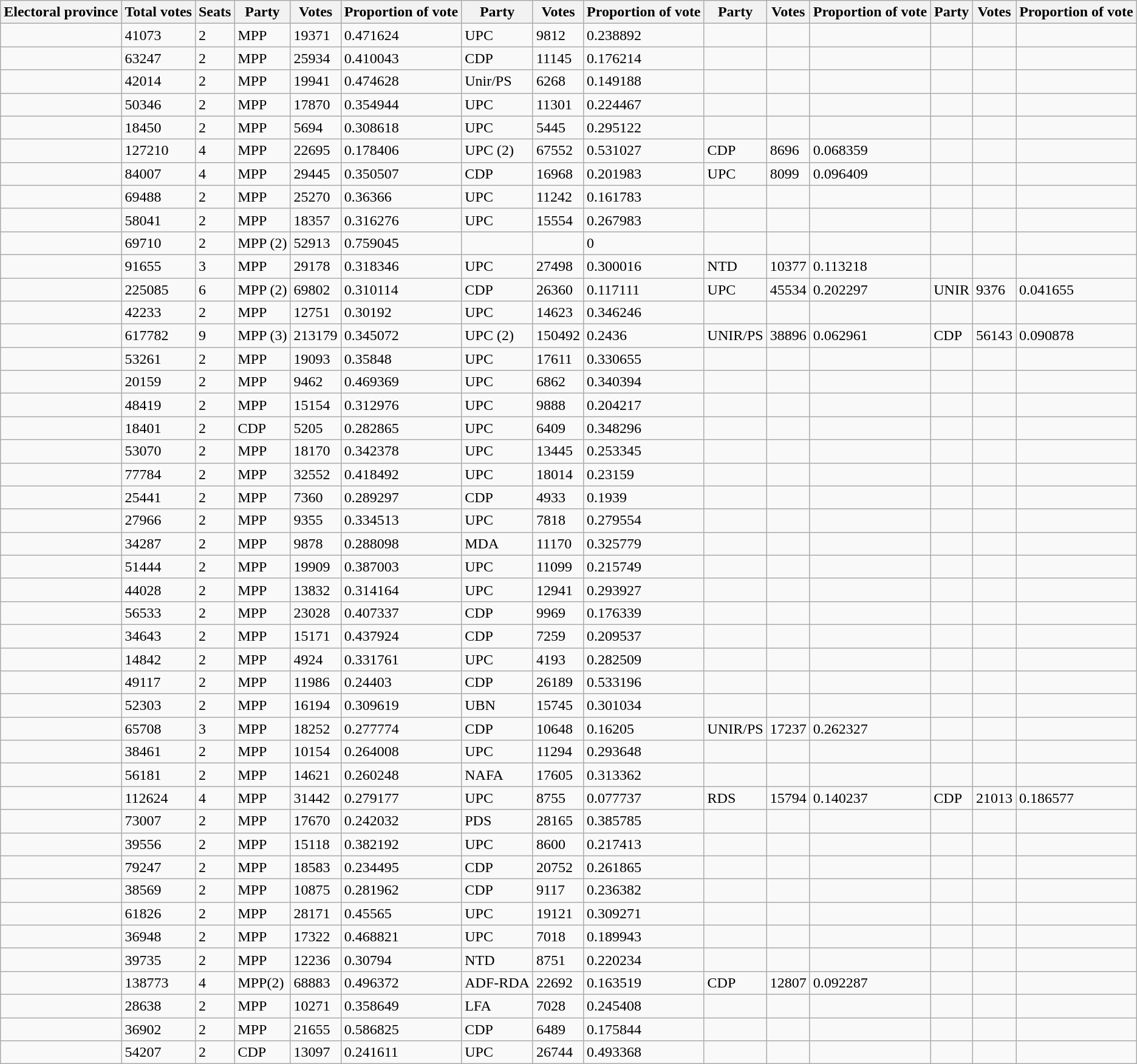<table class="wikitable">
<tr>
<th>Electoral province</th>
<th>Total votes</th>
<th>Seats</th>
<th>Party</th>
<th>Votes</th>
<th>Proportion of vote</th>
<th>Party</th>
<th>Votes</th>
<th>Proportion of vote</th>
<th>Party</th>
<th>Votes</th>
<th>Proportion of vote</th>
<th>Party</th>
<th>Votes</th>
<th>Proportion of vote</th>
</tr>
<tr>
<td></td>
<td>41073</td>
<td>2</td>
<td>MPP</td>
<td>19371</td>
<td>0.471624</td>
<td>UPC</td>
<td>9812</td>
<td>0.238892</td>
<td></td>
<td></td>
<td></td>
<td></td>
<td></td>
<td></td>
</tr>
<tr>
<td></td>
<td>63247</td>
<td>2</td>
<td>MPP</td>
<td>25934</td>
<td>0.410043</td>
<td>CDP</td>
<td>11145</td>
<td>0.176214</td>
<td></td>
<td></td>
<td></td>
<td></td>
<td></td>
<td></td>
</tr>
<tr>
<td></td>
<td>42014</td>
<td>2</td>
<td>MPP</td>
<td>19941</td>
<td>0.474628</td>
<td>Unir/PS</td>
<td>6268</td>
<td>0.149188</td>
<td></td>
<td></td>
<td></td>
<td></td>
<td></td>
<td></td>
</tr>
<tr>
<td></td>
<td>50346</td>
<td>2</td>
<td>MPP</td>
<td>17870</td>
<td>0.354944</td>
<td>UPC</td>
<td>11301</td>
<td>0.224467</td>
<td></td>
<td></td>
<td></td>
<td></td>
<td></td>
<td></td>
</tr>
<tr>
<td></td>
<td>18450</td>
<td>2</td>
<td>MPP</td>
<td>5694</td>
<td>0.308618</td>
<td>UPC</td>
<td>5445</td>
<td>0.295122</td>
<td></td>
<td></td>
<td></td>
<td></td>
<td></td>
<td></td>
</tr>
<tr>
<td></td>
<td>127210</td>
<td>4</td>
<td>MPP</td>
<td>22695</td>
<td>0.178406</td>
<td>UPC (2)</td>
<td>67552</td>
<td>0.531027</td>
<td>CDP</td>
<td>8696</td>
<td>0.068359</td>
<td></td>
<td></td>
<td></td>
</tr>
<tr>
<td></td>
<td>84007</td>
<td>4</td>
<td>MPP</td>
<td>29445</td>
<td>0.350507</td>
<td>CDP</td>
<td>16968</td>
<td>0.201983</td>
<td>UPC</td>
<td>8099</td>
<td>0.096409</td>
<td></td>
<td></td>
<td></td>
</tr>
<tr>
<td></td>
<td>69488</td>
<td>2</td>
<td>MPP</td>
<td>25270</td>
<td>0.36366</td>
<td>UPC</td>
<td>11242</td>
<td>0.161783</td>
<td></td>
<td></td>
<td></td>
<td></td>
<td></td>
<td></td>
</tr>
<tr>
<td></td>
<td>58041</td>
<td>2</td>
<td>MPP</td>
<td>18357</td>
<td>0.316276</td>
<td>UPC</td>
<td>15554</td>
<td>0.267983</td>
<td></td>
<td></td>
<td></td>
<td></td>
<td></td>
<td></td>
</tr>
<tr>
<td></td>
<td>69710</td>
<td>2</td>
<td>MPP (2)</td>
<td>52913</td>
<td>0.759045</td>
<td></td>
<td></td>
<td>0</td>
<td></td>
<td></td>
<td></td>
<td></td>
<td></td>
<td></td>
</tr>
<tr>
<td></td>
<td>91655</td>
<td>3</td>
<td>MPP</td>
<td>29178</td>
<td>0.318346</td>
<td>UPC</td>
<td>27498</td>
<td>0.300016</td>
<td>NTD</td>
<td>10377</td>
<td>0.113218</td>
<td></td>
<td></td>
<td></td>
</tr>
<tr>
<td></td>
<td>225085</td>
<td>6</td>
<td>MPP (2)</td>
<td>69802</td>
<td>0.310114</td>
<td>CDP</td>
<td>26360</td>
<td>0.117111</td>
<td>UPC</td>
<td>45534</td>
<td>0.202297</td>
<td>UNIR</td>
<td>9376</td>
<td>0.041655</td>
</tr>
<tr>
<td></td>
<td>42233</td>
<td>2</td>
<td>MPP</td>
<td>12751</td>
<td>0.30192</td>
<td>UPC</td>
<td>14623</td>
<td>0.346246</td>
<td></td>
<td></td>
<td></td>
<td></td>
<td></td>
<td></td>
</tr>
<tr>
<td></td>
<td>617782</td>
<td>9</td>
<td>MPP (3)</td>
<td>213179</td>
<td>0.345072</td>
<td>UPC (2)</td>
<td>150492</td>
<td>0.2436</td>
<td>UNIR/PS</td>
<td>38896</td>
<td>0.062961</td>
<td>CDP</td>
<td>56143</td>
<td>0.090878</td>
</tr>
<tr>
<td></td>
<td>53261</td>
<td>2</td>
<td>MPP</td>
<td>19093</td>
<td>0.35848</td>
<td>UPC</td>
<td>17611</td>
<td>0.330655</td>
<td></td>
<td></td>
<td></td>
<td></td>
<td></td>
<td></td>
</tr>
<tr>
<td></td>
<td>20159</td>
<td>2</td>
<td>MPP</td>
<td>9462</td>
<td>0.469369</td>
<td>UPC</td>
<td>6862</td>
<td>0.340394</td>
<td></td>
<td></td>
<td></td>
<td></td>
<td></td>
<td></td>
</tr>
<tr>
<td></td>
<td>48419</td>
<td>2</td>
<td>MPP</td>
<td>15154</td>
<td>0.312976</td>
<td>UPC</td>
<td>9888</td>
<td>0.204217</td>
<td></td>
<td></td>
<td></td>
<td></td>
<td></td>
<td></td>
</tr>
<tr>
<td></td>
<td>18401</td>
<td>2</td>
<td>CDP</td>
<td>5205</td>
<td>0.282865</td>
<td>UPC</td>
<td>6409</td>
<td>0.348296</td>
<td></td>
<td></td>
<td></td>
<td></td>
<td></td>
<td></td>
</tr>
<tr>
<td></td>
<td>53070</td>
<td>2</td>
<td>MPP</td>
<td>18170</td>
<td>0.342378</td>
<td>UPC</td>
<td>13445</td>
<td>0.253345</td>
<td></td>
<td></td>
<td></td>
<td></td>
<td></td>
<td></td>
</tr>
<tr>
<td></td>
<td>77784</td>
<td>2</td>
<td>MPP</td>
<td>32552</td>
<td>0.418492</td>
<td>UPC</td>
<td>18014</td>
<td>0.23159</td>
<td></td>
<td></td>
<td></td>
<td></td>
<td></td>
<td></td>
</tr>
<tr>
<td></td>
<td>25441</td>
<td>2</td>
<td>MPP</td>
<td>7360</td>
<td>0.289297</td>
<td>CDP</td>
<td>4933</td>
<td>0.1939</td>
<td></td>
<td></td>
<td></td>
<td></td>
<td></td>
<td></td>
</tr>
<tr>
<td></td>
<td>27966</td>
<td>2</td>
<td>MPP</td>
<td>9355</td>
<td>0.334513</td>
<td>UPC</td>
<td>7818</td>
<td>0.279554</td>
<td></td>
<td></td>
<td></td>
<td></td>
<td></td>
<td></td>
</tr>
<tr>
<td></td>
<td>34287</td>
<td>2</td>
<td>MPP</td>
<td>9878</td>
<td>0.288098</td>
<td>MDA</td>
<td>11170</td>
<td>0.325779</td>
<td></td>
<td></td>
<td></td>
<td></td>
<td></td>
<td></td>
</tr>
<tr>
<td></td>
<td>51444</td>
<td>2</td>
<td>MPP</td>
<td>19909</td>
<td>0.387003</td>
<td>UPC</td>
<td>11099</td>
<td>0.215749</td>
<td></td>
<td></td>
<td></td>
<td></td>
<td></td>
<td></td>
</tr>
<tr>
<td></td>
<td>44028</td>
<td>2</td>
<td>MPP</td>
<td>13832</td>
<td>0.314164</td>
<td>UPC</td>
<td>12941</td>
<td>0.293927</td>
<td></td>
<td></td>
<td></td>
<td></td>
<td></td>
<td></td>
</tr>
<tr>
<td></td>
<td>56533</td>
<td>2</td>
<td>MPP</td>
<td>23028</td>
<td>0.407337</td>
<td>CDP</td>
<td>9969</td>
<td>0.176339</td>
<td></td>
<td></td>
<td></td>
<td></td>
<td></td>
<td></td>
</tr>
<tr>
<td></td>
<td>34643</td>
<td>2</td>
<td>MPP</td>
<td>15171</td>
<td>0.437924</td>
<td>CDP</td>
<td>7259</td>
<td>0.209537</td>
<td></td>
<td></td>
<td></td>
<td></td>
<td></td>
<td></td>
</tr>
<tr>
<td></td>
<td>14842</td>
<td>2</td>
<td>MPP</td>
<td>4924</td>
<td>0.331761</td>
<td>UPC</td>
<td>4193</td>
<td>0.282509</td>
<td></td>
<td></td>
<td></td>
<td></td>
<td></td>
<td></td>
</tr>
<tr>
<td></td>
<td>49117</td>
<td>2</td>
<td>MPP</td>
<td>11986</td>
<td>0.24403</td>
<td>CDP</td>
<td>26189</td>
<td>0.533196</td>
<td></td>
<td></td>
<td></td>
<td></td>
<td></td>
<td></td>
</tr>
<tr>
<td></td>
<td>52303</td>
<td>2</td>
<td>MPP</td>
<td>16194</td>
<td>0.309619</td>
<td>UBN</td>
<td>15745</td>
<td>0.301034</td>
<td></td>
<td></td>
<td></td>
<td></td>
<td></td>
<td></td>
</tr>
<tr>
<td></td>
<td>65708</td>
<td>3</td>
<td>MPP</td>
<td>18252</td>
<td>0.277774</td>
<td>CDP</td>
<td>10648</td>
<td>0.16205</td>
<td>UNIR/PS</td>
<td>17237</td>
<td>0.262327</td>
<td></td>
<td></td>
<td></td>
</tr>
<tr>
<td></td>
<td>38461</td>
<td>2</td>
<td>MPP</td>
<td>10154</td>
<td>0.264008</td>
<td>UPC</td>
<td>11294</td>
<td>0.293648</td>
<td></td>
<td></td>
<td></td>
<td></td>
<td></td>
<td></td>
</tr>
<tr>
<td></td>
<td>56181</td>
<td>2</td>
<td>MPP</td>
<td>14621</td>
<td>0.260248</td>
<td>NAFA</td>
<td>17605</td>
<td>0.313362</td>
<td></td>
<td></td>
<td></td>
<td></td>
<td></td>
<td></td>
</tr>
<tr>
<td></td>
<td>112624</td>
<td>4</td>
<td>MPP</td>
<td>31442</td>
<td>0.279177</td>
<td>UPC</td>
<td>8755</td>
<td>0.077737</td>
<td>RDS</td>
<td>15794</td>
<td>0.140237</td>
<td>CDP</td>
<td>21013</td>
<td>0.186577</td>
</tr>
<tr>
<td></td>
<td>73007</td>
<td>2</td>
<td>MPP</td>
<td>17670</td>
<td>0.242032</td>
<td>PDS</td>
<td>28165</td>
<td>0.385785</td>
<td></td>
<td></td>
<td></td>
<td></td>
<td></td>
<td></td>
</tr>
<tr>
<td></td>
<td>39556</td>
<td>2</td>
<td>MPP</td>
<td>15118</td>
<td>0.382192</td>
<td>UPC</td>
<td>8600</td>
<td>0.217413</td>
<td></td>
<td></td>
<td></td>
<td></td>
<td></td>
<td></td>
</tr>
<tr>
<td></td>
<td>79247</td>
<td>2</td>
<td>MPP</td>
<td>18583</td>
<td>0.234495</td>
<td>CDP</td>
<td>20752</td>
<td>0.261865</td>
<td></td>
<td></td>
<td></td>
<td></td>
<td></td>
<td></td>
</tr>
<tr>
<td></td>
<td>38569</td>
<td>2</td>
<td>MPP</td>
<td>10875</td>
<td>0.281962</td>
<td>CDP</td>
<td>9117</td>
<td>0.236382</td>
<td></td>
<td></td>
<td></td>
<td></td>
<td></td>
<td></td>
</tr>
<tr>
<td></td>
<td>61826</td>
<td>2</td>
<td>MPP</td>
<td>28171</td>
<td>0.45565</td>
<td>UPC</td>
<td>19121</td>
<td>0.309271</td>
<td></td>
<td></td>
<td></td>
<td></td>
<td></td>
<td></td>
</tr>
<tr>
<td></td>
<td>36948</td>
<td>2</td>
<td>MPP</td>
<td>17322</td>
<td>0.468821</td>
<td>UPC</td>
<td>7018</td>
<td>0.189943</td>
<td></td>
<td></td>
<td></td>
<td></td>
<td></td>
<td></td>
</tr>
<tr>
<td></td>
<td>39735</td>
<td>2</td>
<td>MPP</td>
<td>12236</td>
<td>0.30794</td>
<td>NTD</td>
<td>8751</td>
<td>0.220234</td>
<td></td>
<td></td>
<td></td>
<td></td>
<td></td>
<td></td>
</tr>
<tr>
<td></td>
<td>138773</td>
<td>4</td>
<td>MPP(2)</td>
<td>68883</td>
<td>0.496372</td>
<td>ADF-RDA</td>
<td>22692</td>
<td>0.163519</td>
<td>CDP</td>
<td>12807</td>
<td>0.092287</td>
<td></td>
<td></td>
<td></td>
</tr>
<tr>
<td></td>
<td>28638</td>
<td>2</td>
<td>MPP</td>
<td>10271</td>
<td>0.358649</td>
<td>LFA</td>
<td>7028</td>
<td>0.245408</td>
<td></td>
<td></td>
<td></td>
<td></td>
<td></td>
<td></td>
</tr>
<tr>
<td></td>
<td>36902</td>
<td>2</td>
<td>MPP</td>
<td>21655</td>
<td>0.586825</td>
<td>CDP</td>
<td>6489</td>
<td>0.175844</td>
<td></td>
<td></td>
<td></td>
<td></td>
<td></td>
<td></td>
</tr>
<tr>
<td></td>
<td>54207</td>
<td>2</td>
<td>CDP</td>
<td>13097</td>
<td>0.241611</td>
<td>UPC</td>
<td>26744</td>
<td>0.493368</td>
<td></td>
<td></td>
<td></td>
<td></td>
<td></td>
<td></td>
</tr>
</table>
